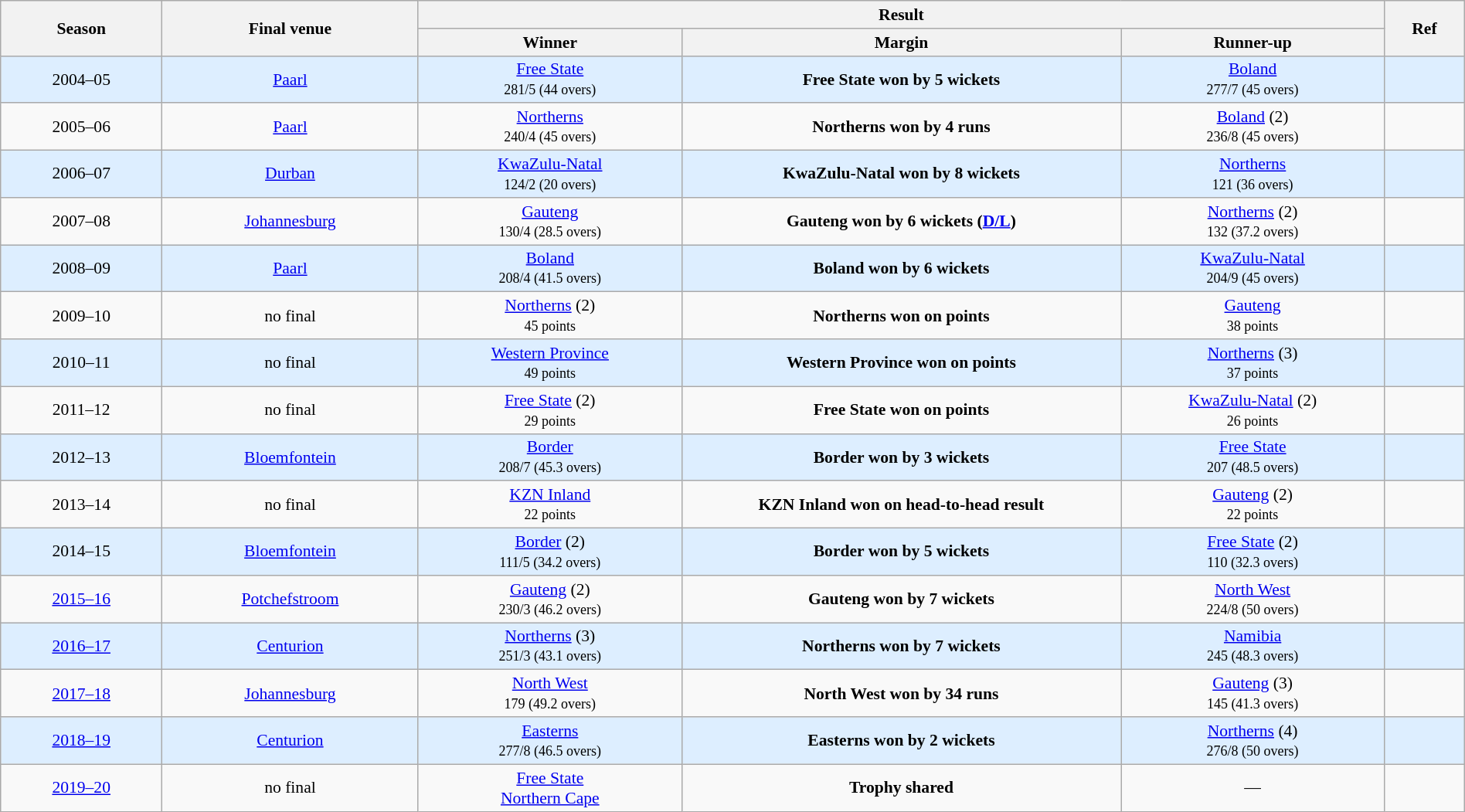<table class="wikitable" style="font-size:90%; width: 100%; text-align: center;">
<tr>
<th rowspan="2">Season</th>
<th rowspan="2">Final venue</th>
<th colspan="3">Result</th>
<th rowspan="2">Ref</th>
</tr>
<tr>
<th width=18%>Winner</th>
<th width=30%>Margin</th>
<th width=18%>Runner-up</th>
</tr>
<tr style="background:#ddeeff">
<td>2004–05</td>
<td><a href='#'>Paarl</a></td>
<td><a href='#'>Free State</a><br><small>281/5 (44 overs)</small></td>
<td><strong>Free State won by 5 wickets</strong><br><small></small></td>
<td><a href='#'>Boland</a><br><small>277/7 (45 overs)</small></td>
<td></td>
</tr>
<tr>
<td>2005–06</td>
<td><a href='#'>Paarl</a></td>
<td><a href='#'>Northerns</a><br><small>240/4 (45 overs)</small></td>
<td><strong>Northerns won by 4 runs</strong><br><small></small></td>
<td><a href='#'>Boland</a> (2)<br><small>236/8 (45 overs)</small></td>
<td></td>
</tr>
<tr style="background:#ddeeff">
<td>2006–07</td>
<td><a href='#'>Durban</a></td>
<td><a href='#'>KwaZulu-Natal</a><br><small>124/2 (20 overs)</small></td>
<td><strong>KwaZulu-Natal won by 8 wickets</strong><br><small></small></td>
<td><a href='#'>Northerns</a><br><small>121 (36 overs)</small></td>
<td></td>
</tr>
<tr>
<td>2007–08</td>
<td><a href='#'>Johannesburg</a></td>
<td><a href='#'>Gauteng</a><br><small>130/4 (28.5 overs)</small></td>
<td><strong>Gauteng won by 6 wickets (<a href='#'>D/L</a>)</strong><br><small></small></td>
<td><a href='#'>Northerns</a> (2)<br><small>132 (37.2 overs)</small></td>
<td></td>
</tr>
<tr style="background:#ddeeff">
<td>2008–09</td>
<td><a href='#'>Paarl</a></td>
<td><a href='#'>Boland</a><br><small>208/4 (41.5 overs)</small></td>
<td><strong>Boland won by 6 wickets</strong><br><small></small></td>
<td><a href='#'>KwaZulu-Natal</a><br><small>204/9 (45 overs)</small></td>
<td></td>
</tr>
<tr>
<td>2009–10</td>
<td>no final</td>
<td><a href='#'>Northerns</a> (2)<br><small>45 points</small></td>
<td><strong>Northerns won on points</strong><br><small></small></td>
<td><a href='#'>Gauteng</a><br><small>38 points</small></td>
<td></td>
</tr>
<tr style="background:#ddeeff">
<td>2010–11</td>
<td>no final</td>
<td><a href='#'>Western Province</a><br><small>49 points</small></td>
<td><strong>Western Province won on points</strong><br><small></small></td>
<td><a href='#'>Northerns</a> (3)<br><small>37 points</small></td>
<td></td>
</tr>
<tr>
<td>2011–12</td>
<td>no final</td>
<td><a href='#'>Free State</a> (2)<br><small>29 points</small></td>
<td><strong>Free State won on points</strong><br><small></small></td>
<td><a href='#'>KwaZulu-Natal</a> (2)<br><small>26 points</small></td>
<td></td>
</tr>
<tr style="background:#ddeeff">
<td>2012–13</td>
<td><a href='#'>Bloemfontein</a></td>
<td><a href='#'>Border</a><br><small>208/7 (45.3 overs)</small></td>
<td><strong>Border won by 3 wickets</strong><br><small></small></td>
<td><a href='#'>Free State</a><br><small>207 (48.5 overs)</small></td>
<td></td>
</tr>
<tr>
<td>2013–14</td>
<td>no final</td>
<td><a href='#'>KZN Inland</a><br><small>22 points</small></td>
<td><strong>KZN Inland won on head-to-head result</strong><br><small></small></td>
<td><a href='#'>Gauteng</a> (2)<br><small>22 points</small></td>
<td></td>
</tr>
<tr style="background:#ddeeff">
<td>2014–15</td>
<td><a href='#'>Bloemfontein</a></td>
<td><a href='#'>Border</a> (2)<br><small>111/5 (34.2 overs)</small></td>
<td><strong>Border won by 5 wickets</strong><br><small></small></td>
<td><a href='#'>Free State</a> (2)<br><small>110 (32.3 overs)</small></td>
<td></td>
</tr>
<tr>
<td><a href='#'>2015–16</a></td>
<td><a href='#'>Potchefstroom</a></td>
<td><a href='#'>Gauteng</a> (2)<br><small>230/3 (46.2 overs)</small></td>
<td><strong>Gauteng won by 7 wickets</strong><br><small></small></td>
<td><a href='#'>North West</a><br><small>224/8 (50 overs)</small></td>
<td></td>
</tr>
<tr style="background:#ddeeff">
<td><a href='#'>2016–17</a></td>
<td><a href='#'>Centurion</a></td>
<td><a href='#'>Northerns</a> (3)<br><small>251/3 (43.1 overs)</small></td>
<td><strong>Northerns won by 7 wickets</strong><br><small></small></td>
<td><a href='#'>Namibia</a><br><small>245 (48.3 overs)</small></td>
<td></td>
</tr>
<tr>
<td><a href='#'>2017–18</a></td>
<td><a href='#'>Johannesburg</a></td>
<td><a href='#'>North West</a><br><small>179 (49.2 overs)</small></td>
<td><strong>North West won by 34 runs</strong><br><small></small></td>
<td><a href='#'>Gauteng</a> (3)<br><small>145 (41.3 overs)</small></td>
<td></td>
</tr>
<tr style="background:#ddeeff">
<td><a href='#'>2018–19</a></td>
<td><a href='#'>Centurion</a></td>
<td><a href='#'>Easterns</a><br><small>277/8 (46.5 overs)</small></td>
<td><strong>Easterns won by 2 wickets</strong><br><small></small></td>
<td><a href='#'>Northerns</a> (4)<br><small>276/8 (50 overs)</small></td>
<td></td>
</tr>
<tr>
<td><a href='#'>2019–20</a></td>
<td>no final</td>
<td><a href='#'>Free State</a><br><a href='#'>Northern Cape</a></td>
<td><strong>Trophy shared</strong></td>
<td>—</td>
<td></td>
</tr>
</table>
